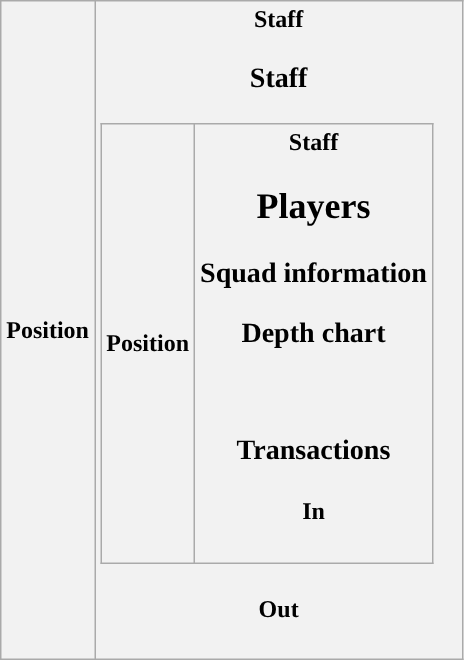<table class="wikitable">
<tr>
<th>Position</th>
<th>Staff<br>















<h3>Staff</h3><table class="wikitable">
<tr>
<th>Position</th>
<th>Staff<br>























<h2>Players</h2><h3>Squad information</h3>





















<h3>Depth chart</h3><br><h3>Transactions</h3><h4>In</h4>







</th>
</tr>
</table>
<h4>Out</h4>






</th>
</tr>
</table>
